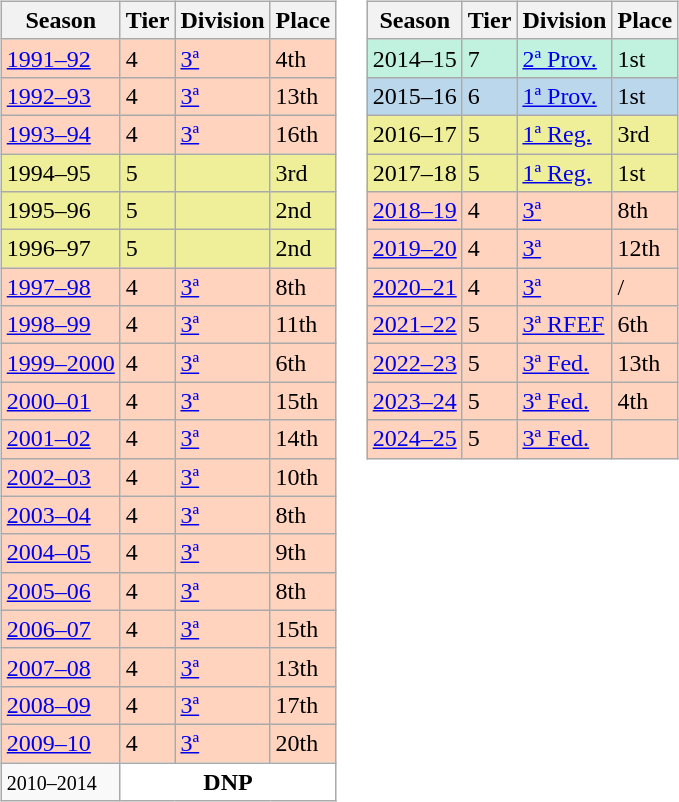<table>
<tr>
<td valign="top" width=0%><br><table class="wikitable">
<tr style="background:#f0f6fa;">
<th>Season</th>
<th>Tier</th>
<th>Division</th>
<th>Place</th>
</tr>
<tr>
<td style="background:#FFD3BD;"><a href='#'>1991–92</a></td>
<td style="background:#FFD3BD;">4</td>
<td style="background:#FFD3BD;"><a href='#'>3ª</a></td>
<td style="background:#FFD3BD;">4th</td>
</tr>
<tr>
<td style="background:#FFD3BD;"><a href='#'>1992–93</a></td>
<td style="background:#FFD3BD;">4</td>
<td style="background:#FFD3BD;"><a href='#'>3ª</a></td>
<td style="background:#FFD3BD;">13th</td>
</tr>
<tr>
<td style="background:#FFD3BD;"><a href='#'>1993–94</a></td>
<td style="background:#FFD3BD;">4</td>
<td style="background:#FFD3BD;"><a href='#'>3ª</a></td>
<td style="background:#FFD3BD;">16th</td>
</tr>
<tr>
<td style="background:#EFEF99;">1994–95</td>
<td style="background:#EFEF99;">5</td>
<td style="background:#EFEF99;"></td>
<td style="background:#EFEF99;">3rd</td>
</tr>
<tr>
<td style="background:#EFEF99;">1995–96</td>
<td style="background:#EFEF99;">5</td>
<td style="background:#EFEF99;"></td>
<td style="background:#EFEF99;">2nd</td>
</tr>
<tr>
<td style="background:#EFEF99;">1996–97</td>
<td style="background:#EFEF99;">5</td>
<td style="background:#EFEF99;"></td>
<td style="background:#EFEF99;">2nd</td>
</tr>
<tr>
<td style="background:#FFD3BD;"><a href='#'>1997–98</a></td>
<td style="background:#FFD3BD;">4</td>
<td style="background:#FFD3BD;"><a href='#'>3ª</a></td>
<td style="background:#FFD3BD;">8th</td>
</tr>
<tr>
<td style="background:#FFD3BD;"><a href='#'>1998–99</a></td>
<td style="background:#FFD3BD;">4</td>
<td style="background:#FFD3BD;"><a href='#'>3ª</a></td>
<td style="background:#FFD3BD;">11th</td>
</tr>
<tr>
<td style="background:#FFD3BD;"><a href='#'>1999–2000</a></td>
<td style="background:#FFD3BD;">4</td>
<td style="background:#FFD3BD;"><a href='#'>3ª</a></td>
<td style="background:#FFD3BD;">6th</td>
</tr>
<tr>
<td style="background:#FFD3BD;"><a href='#'>2000–01</a></td>
<td style="background:#FFD3BD;">4</td>
<td style="background:#FFD3BD;"><a href='#'>3ª</a></td>
<td style="background:#FFD3BD;">15th</td>
</tr>
<tr>
<td style="background:#FFD3BD;"><a href='#'>2001–02</a></td>
<td style="background:#FFD3BD;">4</td>
<td style="background:#FFD3BD;"><a href='#'>3ª</a></td>
<td style="background:#FFD3BD;">14th</td>
</tr>
<tr>
<td style="background:#FFD3BD;"><a href='#'>2002–03</a></td>
<td style="background:#FFD3BD;">4</td>
<td style="background:#FFD3BD;"><a href='#'>3ª</a></td>
<td style="background:#FFD3BD;">10th</td>
</tr>
<tr>
<td style="background:#FFD3BD;"><a href='#'>2003–04</a></td>
<td style="background:#FFD3BD;">4</td>
<td style="background:#FFD3BD;"><a href='#'>3ª</a></td>
<td style="background:#FFD3BD;">8th</td>
</tr>
<tr>
<td style="background:#FFD3BD;"><a href='#'>2004–05</a></td>
<td style="background:#FFD3BD;">4</td>
<td style="background:#FFD3BD;"><a href='#'>3ª</a></td>
<td style="background:#FFD3BD;">9th</td>
</tr>
<tr>
<td style="background:#FFD3BD;"><a href='#'>2005–06</a></td>
<td style="background:#FFD3BD;">4</td>
<td style="background:#FFD3BD;"><a href='#'>3ª</a></td>
<td style="background:#FFD3BD;">8th</td>
</tr>
<tr>
<td style="background:#FFD3BD;"><a href='#'>2006–07</a></td>
<td style="background:#FFD3BD;">4</td>
<td style="background:#FFD3BD;"><a href='#'>3ª</a></td>
<td style="background:#FFD3BD;">15th</td>
</tr>
<tr>
<td style="background:#FFD3BD;"><a href='#'>2007–08</a></td>
<td style="background:#FFD3BD;">4</td>
<td style="background:#FFD3BD;"><a href='#'>3ª</a></td>
<td style="background:#FFD3BD;">13th</td>
</tr>
<tr>
<td style="background:#FFD3BD;"><a href='#'>2008–09</a></td>
<td style="background:#FFD3BD;">4</td>
<td style="background:#FFD3BD;"><a href='#'>3ª</a></td>
<td style="background:#FFD3BD;">17th</td>
</tr>
<tr>
<td style="background:#FFD3BD;"><a href='#'>2009–10</a></td>
<td style="background:#FFD3BD;">4</td>
<td style="background:#FFD3BD;"><a href='#'>3ª</a></td>
<td style="background:#FFD3BD;">20th</td>
</tr>
<tr>
<td><small>2010–2014</small></td>
<th colspan=3 style="background:#FFFFFF;">DNP</th>
</tr>
</table>
</td>
<td valign="top" width=0%><br><table class="wikitable">
<tr style="background:#f0f6fa;">
<th>Season</th>
<th>Tier</th>
<th>Division</th>
<th>Place</th>
</tr>
<tr>
<td style="background:#C0F2DF;">2014–15</td>
<td style="background:#C0F2DF;">7</td>
<td style="background:#C0F2DF;"><a href='#'>2ª Prov.</a></td>
<td style="background:#C0F2DF;">1st</td>
</tr>
<tr>
<td style="background:#BBD7EC;">2015–16</td>
<td style="background:#BBD7EC;">6</td>
<td style="background:#BBD7EC;"><a href='#'>1ª Prov.</a></td>
<td style="background:#BBD7EC;">1st</td>
</tr>
<tr>
<td style="background:#EFEF99;">2016–17</td>
<td style="background:#EFEF99;">5</td>
<td style="background:#EFEF99;"><a href='#'>1ª Reg.</a></td>
<td style="background:#EFEF99;">3rd</td>
</tr>
<tr>
<td style="background:#EFEF99;">2017–18</td>
<td style="background:#EFEF99;">5</td>
<td style="background:#EFEF99;"><a href='#'>1ª Reg.</a></td>
<td style="background:#EFEF99;">1st</td>
</tr>
<tr>
<td style="background:#FFD3BD;"><a href='#'>2018–19</a></td>
<td style="background:#FFD3BD;">4</td>
<td style="background:#FFD3BD;"><a href='#'>3ª</a></td>
<td style="background:#FFD3BD;">8th</td>
</tr>
<tr>
<td style="background:#FFD3BD;"><a href='#'>2019–20</a></td>
<td style="background:#FFD3BD;">4</td>
<td style="background:#FFD3BD;"><a href='#'>3ª</a></td>
<td style="background:#FFD3BD;">12th</td>
</tr>
<tr>
<td style="background:#FFD3BD;"><a href='#'>2020–21</a></td>
<td style="background:#FFD3BD;">4</td>
<td style="background:#FFD3BD;"><a href='#'>3ª</a></td>
<td style="background:#FFD3BD;"> / </td>
</tr>
<tr>
<td style="background:#FFD3BD;"><a href='#'>2021–22</a></td>
<td style="background:#FFD3BD;">5</td>
<td style="background:#FFD3BD;"><a href='#'>3ª RFEF</a></td>
<td style="background:#FFD3BD;">6th</td>
</tr>
<tr>
<td style="background:#FFD3BD;"><a href='#'>2022–23</a></td>
<td style="background:#FFD3BD;">5</td>
<td style="background:#FFD3BD;"><a href='#'>3ª Fed.</a></td>
<td style="background:#FFD3BD;">13th</td>
</tr>
<tr>
<td style="background:#FFD3BD;"><a href='#'>2023–24</a></td>
<td style="background:#FFD3BD;">5</td>
<td style="background:#FFD3BD;"><a href='#'>3ª Fed.</a></td>
<td style="background:#FFD3BD;">4th</td>
</tr>
<tr>
<td style="background:#FFD3BD;"><a href='#'>2024–25</a></td>
<td style="background:#FFD3BD;">5</td>
<td style="background:#FFD3BD;"><a href='#'>3ª Fed.</a></td>
<td style="background:#FFD3BD;"></td>
</tr>
</table>
</td>
</tr>
</table>
